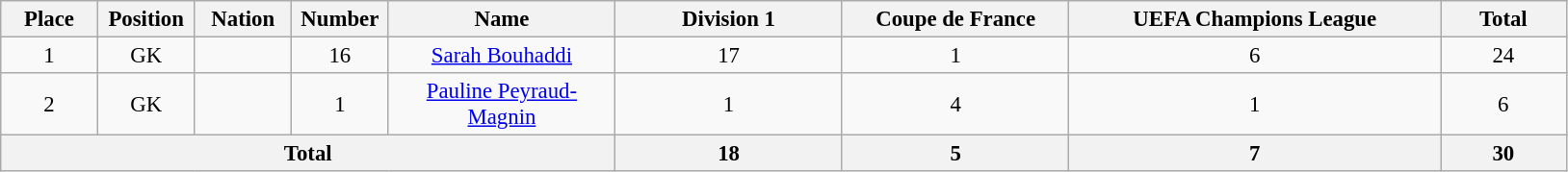<table class="wikitable" style="font-size: 95%; text-align: center;">
<tr>
<th width=60>Place</th>
<th width=60>Position</th>
<th width=60>Nation</th>
<th width=60>Number</th>
<th width=150>Name</th>
<th width=150>Division 1</th>
<th width=150>Coupe de France</th>
<th width=250>UEFA Champions League</th>
<th width=80>Total</th>
</tr>
<tr>
<td>1</td>
<td>GK</td>
<td></td>
<td>16</td>
<td><a href='#'>Sarah Bouhaddi</a></td>
<td>17</td>
<td>1</td>
<td>6</td>
<td>24</td>
</tr>
<tr>
<td>2</td>
<td>GK</td>
<td></td>
<td>1</td>
<td><a href='#'>Pauline Peyraud-Magnin</a></td>
<td>1</td>
<td>4</td>
<td>1</td>
<td>6</td>
</tr>
<tr>
<th colspan=5>Total</th>
<th>18</th>
<th>5</th>
<th>7</th>
<th>30</th>
</tr>
</table>
